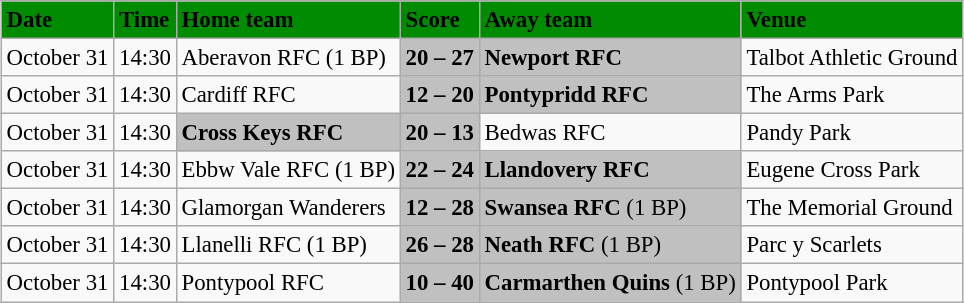<table class="wikitable" style="margin:0.5em auto; font-size:95%">
<tr bgcolor="#008B00">
<td><strong>Date</strong></td>
<td><strong>Time</strong></td>
<td><strong>Home team</strong></td>
<td><strong>Score</strong></td>
<td><strong>Away team</strong></td>
<td><strong>Venue</strong></td>
</tr>
<tr>
<td>October 31</td>
<td>14:30</td>
<td>Aberavon RFC (1 BP)</td>
<td bgcolor="silver"><strong>20 – 27</strong></td>
<td bgcolor="silver"><strong>Newport RFC</strong></td>
<td>Talbot Athletic Ground</td>
</tr>
<tr>
<td>October 31</td>
<td>14:30</td>
<td>Cardiff RFC</td>
<td bgcolor="silver"><strong>12 – 20</strong></td>
<td bgcolor="silver"><strong>Pontypridd RFC</strong></td>
<td>The Arms Park</td>
</tr>
<tr>
<td>October 31</td>
<td>14:30</td>
<td bgcolor="silver"><strong>Cross Keys RFC</strong></td>
<td bgcolor="silver"><strong>20 – 13</strong></td>
<td>Bedwas RFC</td>
<td>Pandy Park</td>
</tr>
<tr>
<td>October 31</td>
<td>14:30</td>
<td>Ebbw Vale RFC (1 BP)</td>
<td bgcolor="silver"><strong>22 – 24</strong></td>
<td bgcolor="silver"><strong>Llandovery RFC</strong></td>
<td>Eugene Cross Park</td>
</tr>
<tr>
<td>October 31</td>
<td>14:30</td>
<td>Glamorgan Wanderers</td>
<td bgcolor="silver"><strong>12 – 28</strong></td>
<td bgcolor="silver"><strong>Swansea RFC</strong> (1 BP)</td>
<td>The Memorial Ground</td>
</tr>
<tr>
<td>October 31</td>
<td>14:30</td>
<td>Llanelli RFC (1 BP)</td>
<td bgcolor="silver"><strong>26 – 28</strong></td>
<td bgcolor="silver"><strong>Neath RFC</strong> (1 BP)</td>
<td>Parc y Scarlets</td>
</tr>
<tr>
<td>October 31</td>
<td>14:30</td>
<td>Pontypool RFC</td>
<td bgcolor="silver"><strong>10 – 40</strong></td>
<td bgcolor="silver"><strong>Carmarthen Quins</strong> (1 BP)</td>
<td>Pontypool Park</td>
</tr>
</table>
